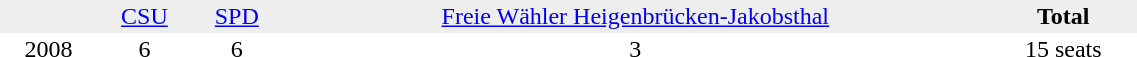<table border="0" cellpadding="2" cellspacing="0" width="60%">
<tr bgcolor="#eeeeee" align="center">
<td></td>
<td><a href='#'>CSU</a></td>
<td><a href='#'>SPD</a></td>
<td><a href='#'>Freie Wähler Heigenbrücken-Jakobsthal</a></td>
<td><strong>Total</strong></td>
</tr>
<tr align="center">
<td>2008</td>
<td>6</td>
<td>6</td>
<td>3</td>
<td>15 seats</td>
</tr>
</table>
